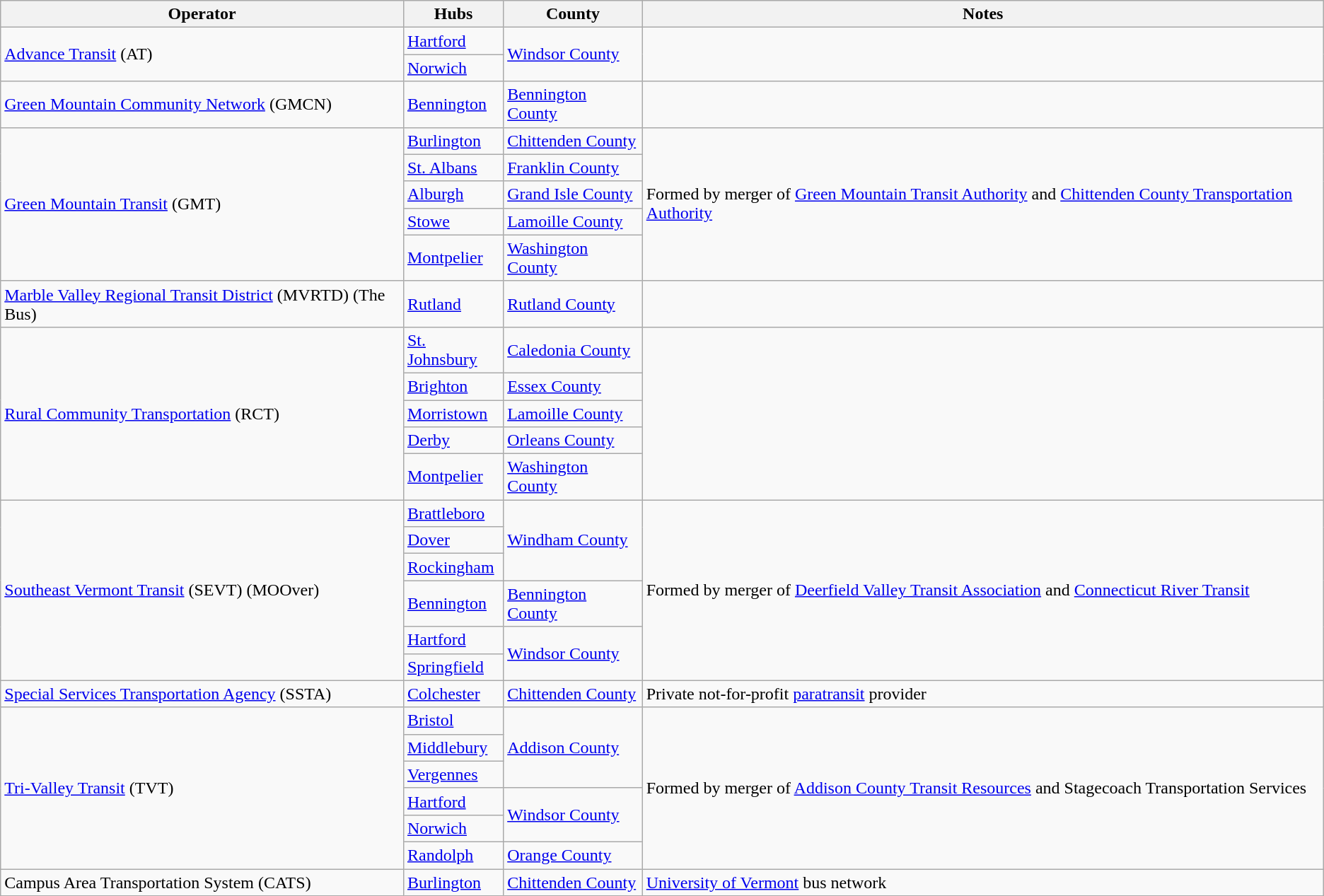<table class="wikitable sortable" border="1">
<tr>
<th>Operator</th>
<th>Hubs</th>
<th>County</th>
<th>Notes</th>
</tr>
<tr>
<td rowspan=2><a href='#'>Advance Transit</a> (AT)</td>
<td><a href='#'>Hartford</a></td>
<td rowspan=2><a href='#'>Windsor County</a></td>
<td rowspan=2></td>
</tr>
<tr>
<td><a href='#'>Norwich</a></td>
</tr>
<tr>
<td><a href='#'>Green Mountain Community Network</a> (GMCN)</td>
<td><a href='#'>Bennington</a></td>
<td><a href='#'>Bennington County</a></td>
<td></td>
</tr>
<tr>
<td rowspan=5><a href='#'>Green Mountain Transit</a> (GMT)</td>
<td><a href='#'>Burlington</a></td>
<td><a href='#'>Chittenden County</a></td>
<td rowspan=5>Formed by merger of <a href='#'>Green Mountain Transit Authority</a> and <a href='#'>Chittenden County Transportation Authority</a></td>
</tr>
<tr>
<td><a href='#'>St. Albans</a></td>
<td><a href='#'>Franklin County</a></td>
</tr>
<tr>
<td><a href='#'>Alburgh</a></td>
<td><a href='#'>Grand Isle County</a></td>
</tr>
<tr>
<td><a href='#'>Stowe</a></td>
<td><a href='#'>Lamoille County</a></td>
</tr>
<tr>
<td><a href='#'>Montpelier</a></td>
<td><a href='#'>Washington County</a></td>
</tr>
<tr>
<td><a href='#'>Marble Valley Regional Transit District</a> (MVRTD) (The Bus)</td>
<td><a href='#'>Rutland</a></td>
<td><a href='#'>Rutland County</a></td>
<td></td>
</tr>
<tr>
<td rowspan=5><a href='#'>Rural Community Transportation</a> (RCT)</td>
<td><a href='#'>St. Johnsbury</a></td>
<td><a href='#'>Caledonia County</a></td>
<td rowspan=5></td>
</tr>
<tr>
<td><a href='#'>Brighton</a></td>
<td><a href='#'>Essex County</a></td>
</tr>
<tr>
<td><a href='#'>Morristown</a></td>
<td><a href='#'>Lamoille County</a></td>
</tr>
<tr>
<td><a href='#'>Derby</a></td>
<td><a href='#'>Orleans County</a></td>
</tr>
<tr>
<td><a href='#'>Montpelier</a></td>
<td><a href='#'>Washington County</a></td>
</tr>
<tr>
<td rowspan=6><a href='#'>Southeast Vermont Transit</a> (SEVT) (MOOver)</td>
<td><a href='#'>Brattleboro</a></td>
<td rowspan=3><a href='#'>Windham County</a></td>
<td rowspan=6>Formed by merger of <a href='#'>Deerfield Valley Transit Association</a> and <a href='#'>Connecticut River Transit</a></td>
</tr>
<tr>
<td><a href='#'>Dover</a></td>
</tr>
<tr>
<td><a href='#'>Rockingham</a></td>
</tr>
<tr>
<td><a href='#'>Bennington</a></td>
<td><a href='#'>Bennington County</a></td>
</tr>
<tr>
<td><a href='#'>Hartford</a></td>
<td rowspan=2><a href='#'>Windsor County</a></td>
</tr>
<tr>
<td><a href='#'>Springfield</a></td>
</tr>
<tr>
<td><a href='#'>Special Services Transportation Agency</a> (SSTA)</td>
<td><a href='#'>Colchester</a></td>
<td><a href='#'>Chittenden County</a></td>
<td>Private not-for-profit <a href='#'>paratransit</a> provider</td>
</tr>
<tr>
<td rowspan=6><a href='#'>Tri-Valley Transit</a> (TVT)</td>
<td><a href='#'>Bristol</a></td>
<td rowspan=3><a href='#'>Addison County</a></td>
<td rowspan=6>Formed by merger of <a href='#'>Addison County Transit Resources</a> and Stagecoach Transportation Services</td>
</tr>
<tr>
<td><a href='#'>Middlebury</a></td>
</tr>
<tr>
<td><a href='#'>Vergennes</a></td>
</tr>
<tr>
<td><a href='#'>Hartford</a></td>
<td rowspan=2><a href='#'>Windsor County</a></td>
</tr>
<tr>
<td><a href='#'>Norwich</a></td>
</tr>
<tr>
<td><a href='#'>Randolph</a></td>
<td><a href='#'>Orange County</a></td>
</tr>
<tr>
<td>Campus Area Transportation System (CATS)</td>
<td><a href='#'>Burlington</a></td>
<td><a href='#'>Chittenden County</a></td>
<td><a href='#'>University of Vermont</a> bus network</td>
</tr>
</table>
